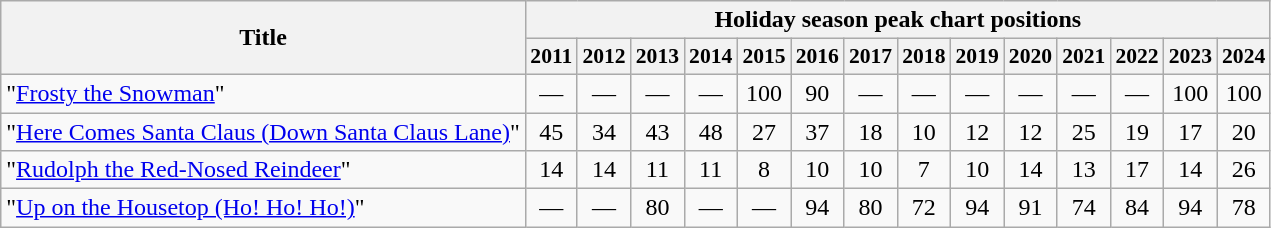<table class = "wikitable" style = text-align:center;>
<tr>
<th rowspan = "2">Title</th>
<th colspan = "14">Holiday season peak chart positions</th>
</tr>
<tr style = "width:3em;font-size:90%;">
<th align = center>2011</th>
<th align = center>2012</th>
<th align = center>2013</th>
<th align = center>2014</th>
<th align = center>2015</th>
<th align = center>2016</th>
<th align = center>2017</th>
<th align = center>2018</th>
<th align = center>2019</th>
<th align = center>2020</th>
<th align = center>2021</th>
<th align = center>2022</th>
<th align = center>2023</th>
<th align = center>2024</th>
</tr>
<tr>
<td align = left>"<a href='#'>Frosty the Snowman</a>"</td>
<td>—</td>
<td>—</td>
<td>—</td>
<td>—</td>
<td>100</td>
<td>90</td>
<td>—</td>
<td>—</td>
<td>—</td>
<td>—</td>
<td>—</td>
<td>—</td>
<td>100</td>
<td>100</td>
</tr>
<tr>
<td align = left>"<a href='#'>Here Comes Santa Claus (Down Santa Claus Lane)</a>"</td>
<td>45</td>
<td>34</td>
<td>43</td>
<td>48</td>
<td>27</td>
<td>37</td>
<td>18</td>
<td>10</td>
<td>12</td>
<td>12</td>
<td>25</td>
<td>19</td>
<td>17</td>
<td>20</td>
</tr>
<tr>
<td align = left>"<a href='#'>Rudolph the Red-Nosed Reindeer</a>"</td>
<td>14</td>
<td>14</td>
<td>11</td>
<td>11</td>
<td>8</td>
<td>10</td>
<td>10</td>
<td>7</td>
<td>10</td>
<td>14</td>
<td>13</td>
<td>17</td>
<td>14</td>
<td>26</td>
</tr>
<tr>
<td align = left>"<a href='#'>Up on the Housetop (Ho! Ho! Ho!)</a>"</td>
<td>—</td>
<td>—</td>
<td>80</td>
<td>—</td>
<td>—</td>
<td>94</td>
<td>80</td>
<td>72</td>
<td>94</td>
<td>91</td>
<td>74</td>
<td>84</td>
<td>94</td>
<td>78</td>
</tr>
</table>
